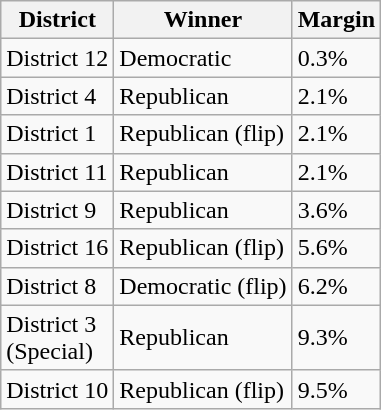<table class="wikitable sortable">
<tr>
<th>District</th>
<th>Winner</th>
<th>Margin</th>
</tr>
<tr>
<td>District 12</td>
<td data-sort-value=1 >Democratic</td>
<td>0.3%</td>
</tr>
<tr>
<td>District 4</td>
<td data-sort-value=1 >Republican</td>
<td>2.1%</td>
</tr>
<tr>
<td>District 1</td>
<td data-sort-value=1 >Republican (flip)</td>
<td>2.1%</td>
</tr>
<tr>
<td>District 11</td>
<td data-sort-value=1 >Republican</td>
<td>2.1%</td>
</tr>
<tr>
<td>District 9</td>
<td data-sort-value=1 >Republican</td>
<td>3.6%</td>
</tr>
<tr>
<td>District 16</td>
<td data-sort-value=1 >Republican (flip)</td>
<td>5.6%</td>
</tr>
<tr>
<td>District 8</td>
<td data-sort-value=1 >Democratic (flip)</td>
<td>6.2%</td>
</tr>
<tr>
<td>District 3<br>(Special)</td>
<td data-sort-value="1" >Republican</td>
<td>9.3%</td>
</tr>
<tr>
<td>District 10</td>
<td data-sort-value="1" >Republican (flip)</td>
<td>9.5%</td>
</tr>
</table>
